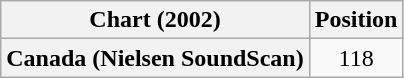<table class="wikitable plainrowheaders" style="text-align:center">
<tr>
<th>Chart (2002)</th>
<th>Position</th>
</tr>
<tr>
<th scope="row">Canada (Nielsen SoundScan)</th>
<td>118</td>
</tr>
</table>
